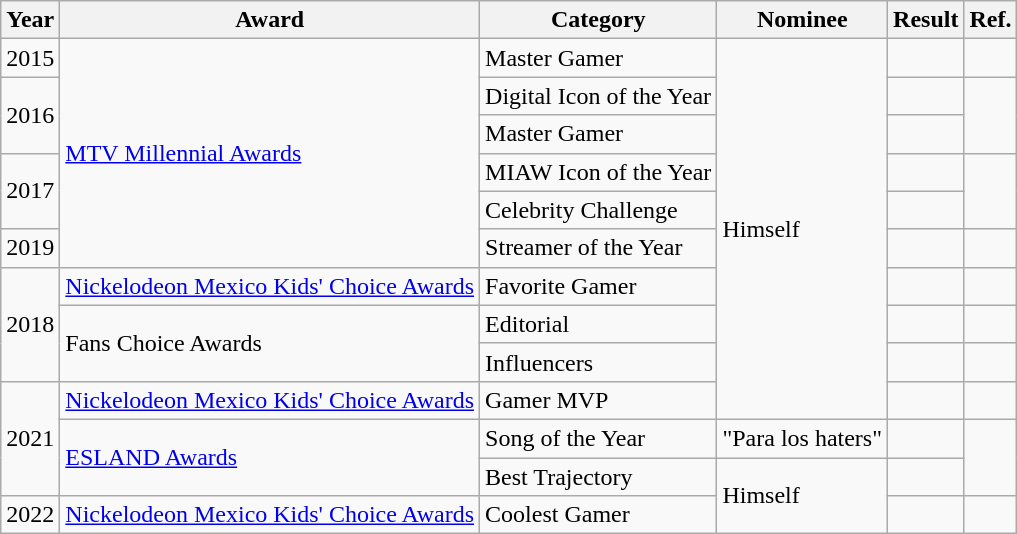<table class="wikitable">
<tr>
<th>Year</th>
<th>Award</th>
<th>Category</th>
<th>Nominee</th>
<th>Result</th>
<th>Ref.</th>
</tr>
<tr>
<td>2015</td>
<td rowspan="6"><a href='#'>MTV Millennial Awards</a></td>
<td>Master Gamer</td>
<td rowspan="10">Himself</td>
<td></td>
<td align="center"></td>
</tr>
<tr>
<td rowspan="2">2016</td>
<td>Digital Icon of the Year</td>
<td></td>
<td rowspan="2" align="center"></td>
</tr>
<tr>
<td>Master Gamer</td>
<td></td>
</tr>
<tr>
<td rowspan="2">2017</td>
<td>MIAW Icon of the Year</td>
<td></td>
<td rowspan="2" align="center"></td>
</tr>
<tr>
<td>Celebrity Challenge</td>
<td></td>
</tr>
<tr>
<td>2019</td>
<td>Streamer of the Year</td>
<td></td>
<td align="center"></td>
</tr>
<tr>
<td rowspan="3">2018</td>
<td><a href='#'>Nickelodeon Mexico Kids' Choice Awards</a></td>
<td>Favorite Gamer</td>
<td></td>
<td align="center"></td>
</tr>
<tr>
<td rowspan="2">Fans Choice Awards</td>
<td>Editorial</td>
<td></td>
<td align="center"></td>
</tr>
<tr>
<td>Influencers</td>
<td></td>
<td align="center"></td>
</tr>
<tr>
<td rowspan="3">2021</td>
<td><a href='#'>Nickelodeon Mexico Kids' Choice Awards</a></td>
<td>Gamer MVP</td>
<td></td>
<td align="center"></td>
</tr>
<tr>
<td rowspan="2"><a href='#'>ESLAND Awards</a></td>
<td>Song of the Year</td>
<td>"Para los haters" </td>
<td></td>
<td rowspan="2" align="center"></td>
</tr>
<tr>
<td>Best Trajectory</td>
<td rowspan="2">Himself</td>
<td></td>
</tr>
<tr>
<td>2022</td>
<td><a href='#'>Nickelodeon Mexico Kids' Choice Awards</a></td>
<td>Coolest Gamer</td>
<td></td>
<td align="center"></td>
</tr>
</table>
